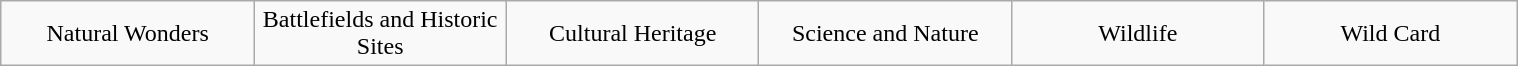<table class="wikitable" style="text-align: center; width: 80%; margin: 1em auto 1em auto;">
<tr>
<td style="width:70pt;">Natural Wonders</td>
<td style="width:70pt;">Battlefields and Historic Sites</td>
<td style="width:70pt;">Cultural Heritage</td>
<td style="width:70pt;">Science and Nature</td>
<td style="width:70pt;">Wildlife</td>
<td style="width:70pt;">Wild Card</td>
</tr>
</table>
